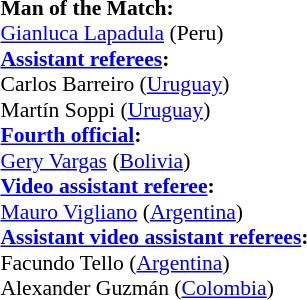<table width=50% style="font-size:90%">
<tr>
<td><br><strong>Man of the Match:</strong>
<br><a href='#'>Gianluca Lapadula</a> (Peru)<br><strong><a href='#'>Assistant referees</a>:</strong>
<br>Carlos Barreiro (<a href='#'>Uruguay</a>)
<br>Martín Soppi (<a href='#'>Uruguay</a>)
<br><strong><a href='#'>Fourth official</a>:</strong>
<br><a href='#'>Gery Vargas</a> (<a href='#'>Bolivia</a>)
<br><strong><a href='#'>Video assistant referee</a>:</strong>
<br><a href='#'>Mauro Vigliano</a> (<a href='#'>Argentina</a>)
<br><strong><a href='#'>Assistant video assistant referees</a>:</strong>
<br>Facundo Tello (<a href='#'>Argentina</a>)
<br>Alexander Guzmán (<a href='#'>Colombia</a>)</td>
</tr>
</table>
